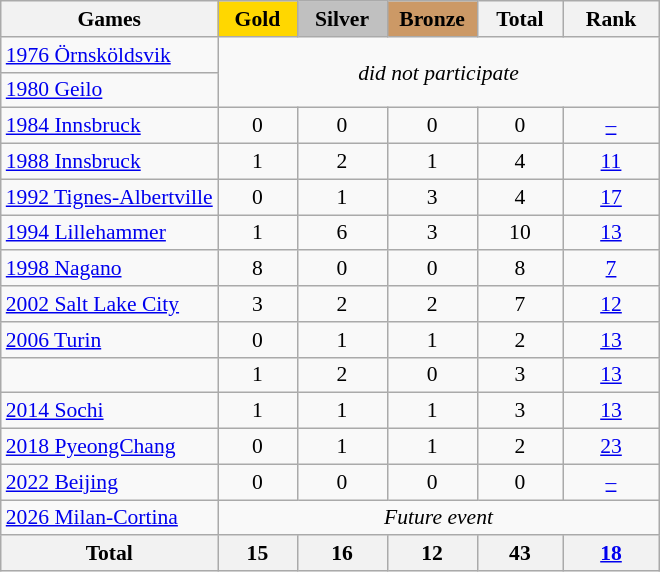<table class="wikitable" style="text-align:center; font-size:90%;">
<tr>
<th>Games</th>
<td style="background:gold; width:3.2em; font-weight:bold;">Gold</td>
<td style="background:silver; width:3.7em; font-weight:bold;">Silver</td>
<td style="background:#c96; width:3.7em; font-weight:bold;">Bronze</td>
<th style="width:3.5em; font-weight:bold;">Total</th>
<th style="width:4em; font-weight:bold;">Rank</th>
</tr>
<tr>
<td align=left> <a href='#'>1976 Örnsköldsvik</a></td>
<td colspan=5 rowspan=2><em>did not participate</em></td>
</tr>
<tr>
<td align=left> <a href='#'>1980 Geilo</a></td>
</tr>
<tr>
<td align=left> <a href='#'>1984 Innsbruck</a></td>
<td>0</td>
<td>0</td>
<td>0</td>
<td>0</td>
<td><a href='#'>–</a></td>
</tr>
<tr>
<td align=left> <a href='#'>1988 Innsbruck</a></td>
<td>1</td>
<td>2</td>
<td>1</td>
<td>4</td>
<td><a href='#'>11</a></td>
</tr>
<tr>
<td align=left> <a href='#'>1992 Tignes-Albertville</a></td>
<td>0</td>
<td>1</td>
<td>3</td>
<td>4</td>
<td><a href='#'>17</a></td>
</tr>
<tr>
<td align=left> <a href='#'>1994 Lillehammer</a></td>
<td>1</td>
<td>6</td>
<td>3</td>
<td>10</td>
<td><a href='#'>13</a></td>
</tr>
<tr>
<td align=left> <a href='#'>1998 Nagano</a></td>
<td>8</td>
<td>0</td>
<td>0</td>
<td>8</td>
<td><a href='#'>7</a></td>
</tr>
<tr>
<td align=left> <a href='#'>2002 Salt Lake City</a></td>
<td>3</td>
<td>2</td>
<td>2</td>
<td>7</td>
<td><a href='#'>12</a></td>
</tr>
<tr>
<td align=left> <a href='#'>2006 Turin</a></td>
<td>0</td>
<td>1</td>
<td>1</td>
<td>2</td>
<td><a href='#'>13</a></td>
</tr>
<tr>
<td align=left></td>
<td>1</td>
<td>2</td>
<td>0</td>
<td>3</td>
<td><a href='#'>13</a></td>
</tr>
<tr>
<td align=left> <a href='#'>2014 Sochi</a></td>
<td>1</td>
<td>1</td>
<td>1</td>
<td>3</td>
<td><a href='#'>13</a></td>
</tr>
<tr>
<td align=left> <a href='#'>2018 PyeongChang</a></td>
<td>0</td>
<td>1</td>
<td>1</td>
<td>2</td>
<td><a href='#'>23</a></td>
</tr>
<tr>
<td align=left> <a href='#'>2022 Beijing</a></td>
<td>0</td>
<td>0</td>
<td>0</td>
<td>0</td>
<td><a href='#'>–</a></td>
</tr>
<tr>
<td align=left> <a href='#'>2026 Milan-Cortina</a></td>
<td colspan=5; rowspan=1><em>Future event</em></td>
</tr>
<tr>
<th>Total</th>
<th>15</th>
<th>16</th>
<th>12</th>
<th>43</th>
<th><a href='#'>18</a></th>
</tr>
</table>
